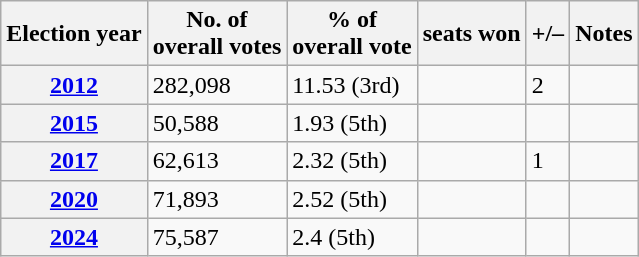<table class=wikitable>
<tr>
<th>Election year</th>
<th>No. of<br>overall votes</th>
<th>% of<br>overall vote</th>
<th>seats won</th>
<th>+/–</th>
<th>Notes</th>
</tr>
<tr>
<th><a href='#'>2012</a></th>
<td>282,098</td>
<td>11.53 (3rd)</td>
<td></td>
<td> 2</td>
<td></td>
</tr>
<tr>
<th><a href='#'>2015</a></th>
<td>50,588</td>
<td>1.93 (5th)</td>
<td></td>
<td></td>
<td><br></td>
</tr>
<tr>
<th><a href='#'>2017</a></th>
<td>62,613</td>
<td>2.32 (5th)</td>
<td></td>
<td> 1</td>
<td></td>
</tr>
<tr>
<th><a href='#'>2020</a></th>
<td>71,893</td>
<td>2.52 (5th)</td>
<td></td>
<td></td>
<td></td>
</tr>
<tr>
<th><a href='#'>2024</a></th>
<td>75,587</td>
<td>2.4 (5th)</td>
<td></td>
<td></td>
<td></td>
</tr>
</table>
